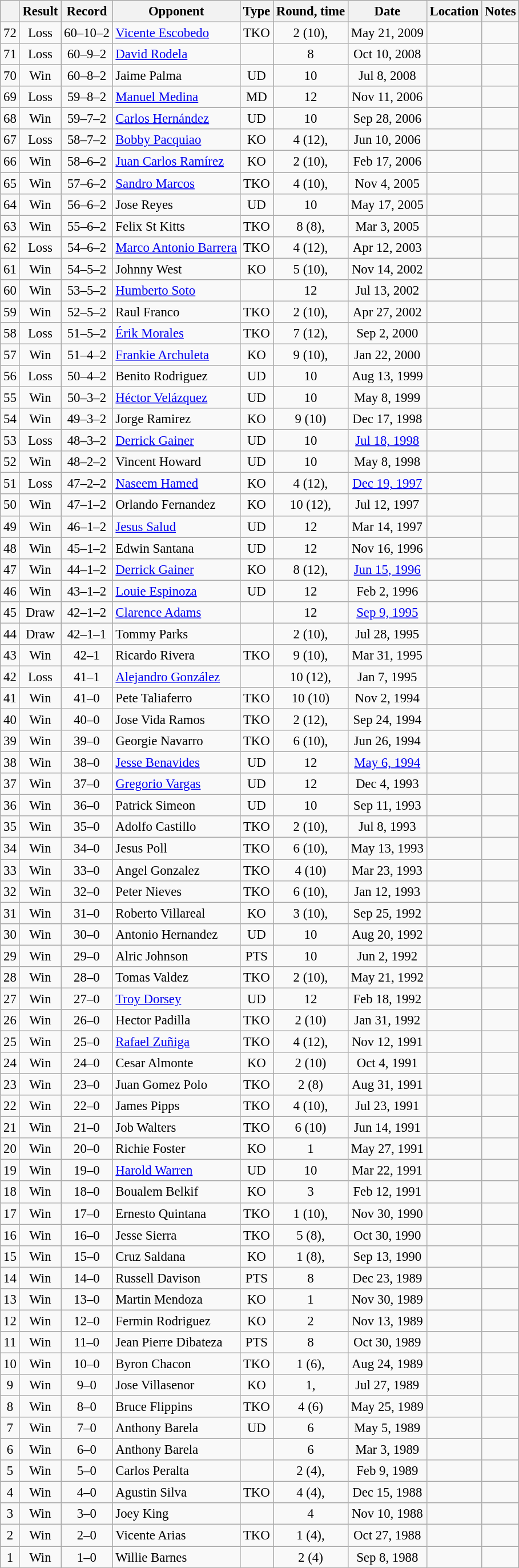<table class="wikitable" style="text-align:center; font-size:95%">
<tr>
<th></th>
<th>Result</th>
<th>Record</th>
<th>Opponent</th>
<th>Type</th>
<th>Round, time</th>
<th>Date</th>
<th>Location</th>
<th>Notes</th>
</tr>
<tr>
<td>72</td>
<td>Loss</td>
<td>60–10–2</td>
<td style="text-align:left;"><a href='#'>Vicente Escobedo</a></td>
<td>TKO</td>
<td>2 (10), </td>
<td>May 21, 2009</td>
<td style="text-align:left;"></td>
<td></td>
</tr>
<tr>
<td>71</td>
<td>Loss</td>
<td>60–9–2</td>
<td style="text-align:left;"><a href='#'>David Rodela</a></td>
<td></td>
<td>8</td>
<td>Oct 10, 2008</td>
<td style="text-align:left;"></td>
<td></td>
</tr>
<tr>
<td>70</td>
<td>Win</td>
<td>60–8–2</td>
<td style="text-align:left;">Jaime Palma</td>
<td>UD</td>
<td>10</td>
<td>Jul 8, 2008</td>
<td style="text-align:left;"></td>
<td></td>
</tr>
<tr>
<td>69</td>
<td>Loss</td>
<td>59–8–2</td>
<td style="text-align:left;"><a href='#'>Manuel Medina</a></td>
<td>MD</td>
<td>12</td>
<td>Nov 11, 2006</td>
<td style="text-align:left;"></td>
<td></td>
</tr>
<tr>
<td>68</td>
<td>Win</td>
<td>59–7–2</td>
<td style="text-align:left;"><a href='#'>Carlos Hernández</a></td>
<td>UD</td>
<td>10</td>
<td>Sep 28, 2006</td>
<td style="text-align:left;"></td>
<td></td>
</tr>
<tr>
<td>67</td>
<td>Loss</td>
<td>58–7–2</td>
<td style="text-align:left;"><a href='#'>Bobby Pacquiao</a></td>
<td>KO</td>
<td>4 (12), </td>
<td>Jun 10, 2006</td>
<td style="text-align:left;"></td>
<td style="text-align:left;"></td>
</tr>
<tr>
<td>66</td>
<td>Win</td>
<td>58–6–2</td>
<td style="text-align:left;"><a href='#'>Juan Carlos Ramírez</a></td>
<td>KO</td>
<td>2 (10), </td>
<td>Feb 17, 2006</td>
<td style="text-align:left;"></td>
<td></td>
</tr>
<tr>
<td>65</td>
<td>Win</td>
<td>57–6–2</td>
<td style="text-align:left;"><a href='#'>Sandro Marcos</a></td>
<td>TKO</td>
<td>4 (10), </td>
<td>Nov 4, 2005</td>
<td style="text-align:left;"></td>
<td></td>
</tr>
<tr>
<td>64</td>
<td>Win</td>
<td>56–6–2</td>
<td style="text-align:left;">Jose Reyes</td>
<td>UD</td>
<td>10</td>
<td>May 17, 2005</td>
<td style="text-align:left;"></td>
<td></td>
</tr>
<tr>
<td>63</td>
<td>Win</td>
<td>55–6–2</td>
<td style="text-align:left;">Felix St Kitts</td>
<td>TKO</td>
<td>8 (8), </td>
<td>Mar 3, 2005</td>
<td style="text-align:left;"></td>
<td></td>
</tr>
<tr>
<td>62</td>
<td>Loss</td>
<td>54–6–2</td>
<td style="text-align:left;"><a href='#'>Marco Antonio Barrera</a></td>
<td>TKO</td>
<td>4 (12), </td>
<td>Apr 12, 2003</td>
<td style="text-align:left;"></td>
<td style="text-align:left;"></td>
</tr>
<tr>
<td>61</td>
<td>Win</td>
<td>54–5–2</td>
<td style="text-align:left;">Johnny West</td>
<td>KO</td>
<td>5 (10), </td>
<td>Nov 14, 2002</td>
<td style="text-align:left;"></td>
<td></td>
</tr>
<tr>
<td>60</td>
<td>Win</td>
<td>53–5–2</td>
<td style="text-align:left;"><a href='#'>Humberto Soto</a></td>
<td></td>
<td>12</td>
<td>Jul 13, 2002</td>
<td style="text-align:left;"></td>
<td style="text-align:left;"></td>
</tr>
<tr>
<td>59</td>
<td>Win</td>
<td>52–5–2</td>
<td style="text-align:left;">Raul Franco</td>
<td>TKO</td>
<td>2 (10), </td>
<td>Apr 27, 2002</td>
<td style="text-align:left;"></td>
<td></td>
</tr>
<tr>
<td>58</td>
<td>Loss</td>
<td>51–5–2</td>
<td style="text-align:left;"><a href='#'>Érik Morales</a></td>
<td>TKO</td>
<td>7 (12), </td>
<td>Sep 2, 2000</td>
<td style="text-align:left;"></td>
<td style="text-align:left;"></td>
</tr>
<tr>
<td>57</td>
<td>Win</td>
<td>51–4–2</td>
<td style="text-align:left;"><a href='#'>Frankie Archuleta</a></td>
<td>KO</td>
<td>9 (10), </td>
<td>Jan 22, 2000</td>
<td style="text-align:left;"></td>
<td></td>
</tr>
<tr>
<td>56</td>
<td>Loss</td>
<td>50–4–2</td>
<td style="text-align:left;">Benito Rodriguez</td>
<td>UD</td>
<td>10</td>
<td>Aug 13, 1999</td>
<td style="text-align:left;"></td>
<td></td>
</tr>
<tr>
<td>55</td>
<td>Win</td>
<td>50–3–2</td>
<td style="text-align:left;"><a href='#'>Héctor Velázquez</a></td>
<td>UD</td>
<td>10</td>
<td>May 8, 1999</td>
<td style="text-align:left;"></td>
<td></td>
</tr>
<tr>
<td>54</td>
<td>Win</td>
<td>49–3–2</td>
<td style="text-align:left;">Jorge Ramirez</td>
<td>KO</td>
<td>9 (10)</td>
<td>Dec 17, 1998</td>
<td style="text-align:left;"></td>
<td></td>
</tr>
<tr>
<td>53</td>
<td>Loss</td>
<td>48–3–2</td>
<td style="text-align:left;"><a href='#'>Derrick Gainer</a></td>
<td>UD</td>
<td>10</td>
<td><a href='#'>Jul 18, 1998</a></td>
<td style="text-align:left;"></td>
<td></td>
</tr>
<tr>
<td>52</td>
<td>Win</td>
<td>48–2–2</td>
<td style="text-align:left;">Vincent Howard</td>
<td>UD</td>
<td>10</td>
<td>May 8, 1998</td>
<td style="text-align:left;"></td>
<td></td>
</tr>
<tr>
<td>51</td>
<td>Loss</td>
<td>47–2–2</td>
<td style="text-align:left;"><a href='#'>Naseem Hamed</a></td>
<td>KO</td>
<td>4 (12), </td>
<td><a href='#'>Dec 19, 1997</a></td>
<td style="text-align:left;"></td>
<td style="text-align:left;"></td>
</tr>
<tr>
<td>50</td>
<td>Win</td>
<td>47–1–2</td>
<td style="text-align:left;">Orlando Fernandez</td>
<td>KO</td>
<td>10 (12), </td>
<td>Jul 12, 1997</td>
<td style="text-align:left;"></td>
<td style="text-align:left;"></td>
</tr>
<tr>
<td>49</td>
<td>Win</td>
<td>46–1–2</td>
<td style="text-align:left;"><a href='#'>Jesus Salud</a></td>
<td>UD</td>
<td>12</td>
<td>Mar 14, 1997</td>
<td style="text-align:left;"></td>
<td style="text-align:left;"></td>
</tr>
<tr>
<td>48</td>
<td>Win</td>
<td>45–1–2</td>
<td style="text-align:left;">Edwin Santana</td>
<td>UD</td>
<td>12</td>
<td>Nov 16, 1996</td>
<td style="text-align:left;"></td>
<td style="text-align:left;"></td>
</tr>
<tr>
<td>47</td>
<td>Win</td>
<td>44–1–2</td>
<td style="text-align:left;"><a href='#'>Derrick Gainer</a></td>
<td>KO</td>
<td>8 (12), </td>
<td><a href='#'>Jun 15, 1996</a></td>
<td style="text-align:left;"></td>
<td style="text-align:left;"></td>
</tr>
<tr>
<td>46</td>
<td>Win</td>
<td>43–1–2</td>
<td style="text-align:left;"><a href='#'>Louie Espinoza</a></td>
<td>UD</td>
<td>12</td>
<td>Feb 2, 1996</td>
<td style="text-align:left;"></td>
<td style="text-align:left;"></td>
</tr>
<tr>
<td>45</td>
<td>Draw</td>
<td>42–1–2</td>
<td style="text-align:left;"><a href='#'>Clarence Adams</a></td>
<td></td>
<td>12</td>
<td><a href='#'>Sep 9, 1995</a></td>
<td style="text-align:left;"></td>
<td style="text-align:left;"></td>
</tr>
<tr>
<td>44</td>
<td>Draw</td>
<td>42–1–1</td>
<td style="text-align:left;">Tommy Parks</td>
<td></td>
<td>2 (10), </td>
<td>Jul 28, 1995</td>
<td style="text-align:left;"></td>
<td></td>
</tr>
<tr>
<td>43</td>
<td>Win</td>
<td>42–1</td>
<td style="text-align:left;">Ricardo Rivera</td>
<td>TKO</td>
<td>9 (10), </td>
<td>Mar 31, 1995</td>
<td style="text-align:left;"></td>
<td></td>
</tr>
<tr>
<td>42</td>
<td>Loss</td>
<td>41–1</td>
<td style="text-align:left;"><a href='#'>Alejandro González</a></td>
<td></td>
<td>10 (12), </td>
<td>Jan 7, 1995</td>
<td style="text-align:left;"></td>
<td style="text-align:left;"></td>
</tr>
<tr>
<td>41</td>
<td>Win</td>
<td>41–0</td>
<td style="text-align:left;">Pete Taliaferro</td>
<td>TKO</td>
<td>10 (10)</td>
<td>Nov 2, 1994</td>
<td style="text-align:left;"></td>
<td></td>
</tr>
<tr>
<td>40</td>
<td>Win</td>
<td>40–0</td>
<td style="text-align:left;">Jose Vida Ramos</td>
<td>TKO</td>
<td>2 (12), </td>
<td>Sep 24, 1994</td>
<td style="text-align:left;"></td>
<td style="text-align:left;"></td>
</tr>
<tr>
<td>39</td>
<td>Win</td>
<td>39–0</td>
<td style="text-align:left;">Georgie Navarro</td>
<td>TKO</td>
<td>6 (10), </td>
<td>Jun 26, 1994</td>
<td style="text-align:left;"></td>
<td></td>
</tr>
<tr>
<td>38</td>
<td>Win</td>
<td>38–0</td>
<td style="text-align:left;"><a href='#'>Jesse Benavides</a></td>
<td>UD</td>
<td>12</td>
<td><a href='#'>May 6, 1994</a></td>
<td style="text-align:left;"></td>
<td style="text-align:left;"></td>
</tr>
<tr>
<td>37</td>
<td>Win</td>
<td>37–0</td>
<td style="text-align:left;"><a href='#'>Gregorio Vargas</a></td>
<td>UD</td>
<td>12</td>
<td>Dec 4, 1993</td>
<td style="text-align:left;"></td>
<td style="text-align:left;"></td>
</tr>
<tr>
<td>36</td>
<td>Win</td>
<td>36–0</td>
<td style="text-align:left;">Patrick Simeon</td>
<td>UD</td>
<td>10</td>
<td>Sep 11, 1993</td>
<td style="text-align:left;"></td>
<td></td>
</tr>
<tr>
<td>35</td>
<td>Win</td>
<td>35–0</td>
<td style="text-align:left;">Adolfo Castillo</td>
<td>TKO</td>
<td>2 (10), </td>
<td>Jul 8, 1993</td>
<td style="text-align:left;"></td>
<td></td>
</tr>
<tr>
<td>34</td>
<td>Win</td>
<td>34–0</td>
<td style="text-align:left;">Jesus Poll</td>
<td>TKO</td>
<td>6 (10), </td>
<td>May 13, 1993</td>
<td style="text-align:left;"></td>
<td></td>
</tr>
<tr>
<td>33</td>
<td>Win</td>
<td>33–0</td>
<td style="text-align:left;">Angel Gonzalez</td>
<td>TKO</td>
<td>4 (10)</td>
<td>Mar 23, 1993</td>
<td style="text-align:left;"></td>
<td></td>
</tr>
<tr>
<td>32</td>
<td>Win</td>
<td>32–0</td>
<td style="text-align:left;">Peter Nieves</td>
<td>TKO</td>
<td>6 (10), </td>
<td>Jan 12, 1993</td>
<td style="text-align:left;"></td>
<td></td>
</tr>
<tr>
<td>31</td>
<td>Win</td>
<td>31–0</td>
<td style="text-align:left;">Roberto Villareal</td>
<td>KO</td>
<td>3 (10), </td>
<td>Sep 25, 1992</td>
<td style="text-align:left;"></td>
<td></td>
</tr>
<tr>
<td>30</td>
<td>Win</td>
<td>30–0</td>
<td style="text-align:left;">Antonio Hernandez</td>
<td>UD</td>
<td>10</td>
<td>Aug 20, 1992</td>
<td style="text-align:left;"></td>
<td></td>
</tr>
<tr>
<td>29</td>
<td>Win</td>
<td>29–0</td>
<td style="text-align:left;">Alric Johnson</td>
<td>PTS</td>
<td>10</td>
<td>Jun 2, 1992</td>
<td style="text-align:left;"></td>
<td></td>
</tr>
<tr>
<td>28</td>
<td>Win</td>
<td>28–0</td>
<td style="text-align:left;">Tomas Valdez</td>
<td>TKO</td>
<td>2 (10), </td>
<td>May 21, 1992</td>
<td style="text-align:left;"></td>
<td></td>
</tr>
<tr>
<td>27</td>
<td>Win</td>
<td>27–0</td>
<td style="text-align:left;"><a href='#'>Troy Dorsey</a></td>
<td>UD</td>
<td>12</td>
<td>Feb 18, 1992</td>
<td style="text-align:left;"></td>
<td style="text-align:left;"></td>
</tr>
<tr>
<td>26</td>
<td>Win</td>
<td>26–0</td>
<td style="text-align:left;">Hector Padilla</td>
<td>TKO</td>
<td>2 (10)</td>
<td>Jan 31, 1992</td>
<td style="text-align:left;"></td>
<td></td>
</tr>
<tr>
<td>25</td>
<td>Win</td>
<td>25–0</td>
<td style="text-align:left;"><a href='#'>Rafael Zuñiga</a></td>
<td>TKO</td>
<td>4 (12), </td>
<td>Nov 12, 1991</td>
<td style="text-align:left;"></td>
<td style="text-align:left;"></td>
</tr>
<tr>
<td>24</td>
<td>Win</td>
<td>24–0</td>
<td style="text-align:left;">Cesar Almonte</td>
<td>KO</td>
<td>2 (10)</td>
<td>Oct 4, 1991</td>
<td style="text-align:left;"></td>
<td></td>
</tr>
<tr>
<td>23</td>
<td>Win</td>
<td>23–0</td>
<td style="text-align:left;">Juan Gomez Polo</td>
<td>TKO</td>
<td>2 (8)</td>
<td>Aug 31, 1991</td>
<td style="text-align:left;"></td>
<td></td>
</tr>
<tr>
<td>22</td>
<td>Win</td>
<td>22–0</td>
<td style="text-align:left;">James Pipps</td>
<td>TKO</td>
<td>4 (10), </td>
<td>Jul 23, 1991</td>
<td style="text-align:left;"></td>
<td></td>
</tr>
<tr>
<td>21</td>
<td>Win</td>
<td>21–0</td>
<td style="text-align:left;">Job Walters</td>
<td>TKO</td>
<td>6 (10)</td>
<td>Jun 14, 1991</td>
<td style="text-align:left;"></td>
<td style="text-align:left;"></td>
</tr>
<tr>
<td>20</td>
<td>Win</td>
<td>20–0</td>
<td style="text-align:left;">Richie Foster</td>
<td>KO</td>
<td>1</td>
<td>May 27, 1991</td>
<td style="text-align:left;"></td>
<td></td>
</tr>
<tr>
<td>19</td>
<td>Win</td>
<td>19–0</td>
<td style="text-align:left;"><a href='#'>Harold Warren</a></td>
<td>UD</td>
<td>10</td>
<td>Mar 22, 1991</td>
<td style="text-align:left;"></td>
<td></td>
</tr>
<tr>
<td>18</td>
<td>Win</td>
<td>18–0</td>
<td style="text-align:left;">Boualem Belkif</td>
<td>KO</td>
<td>3</td>
<td>Feb 12, 1991</td>
<td style="text-align:left;"></td>
<td></td>
</tr>
<tr>
<td>17</td>
<td>Win</td>
<td>17–0</td>
<td style="text-align:left;">Ernesto Quintana</td>
<td>TKO</td>
<td>1 (10), </td>
<td>Nov 30, 1990</td>
<td style="text-align:left;"></td>
<td></td>
</tr>
<tr>
<td>16</td>
<td>Win</td>
<td>16–0</td>
<td style="text-align:left;">Jesse Sierra</td>
<td>TKO</td>
<td>5 (8), </td>
<td>Oct 30, 1990</td>
<td style="text-align:left;"></td>
<td></td>
</tr>
<tr>
<td>15</td>
<td>Win</td>
<td>15–0</td>
<td style="text-align:left;">Cruz Saldana</td>
<td>KO</td>
<td>1 (8), </td>
<td>Sep 13, 1990</td>
<td style="text-align:left;"></td>
<td></td>
</tr>
<tr>
<td>14</td>
<td>Win</td>
<td>14–0</td>
<td style="text-align:left;">Russell Davison</td>
<td>PTS</td>
<td>8</td>
<td>Dec 23, 1989</td>
<td style="text-align:left;"></td>
<td></td>
</tr>
<tr>
<td>13</td>
<td>Win</td>
<td>13–0</td>
<td style="text-align:left;">Martin Mendoza</td>
<td>KO</td>
<td>1</td>
<td>Nov 30, 1989</td>
<td style="text-align:left;"></td>
<td></td>
</tr>
<tr>
<td>12</td>
<td>Win</td>
<td>12–0</td>
<td style="text-align:left;">Fermin Rodriguez</td>
<td>KO</td>
<td>2</td>
<td>Nov 13, 1989</td>
<td style="text-align:left;"></td>
<td></td>
</tr>
<tr>
<td>11</td>
<td>Win</td>
<td>11–0</td>
<td style="text-align:left;">Jean Pierre Dibateza</td>
<td>PTS</td>
<td>8</td>
<td>Oct 30, 1989</td>
<td style="text-align:left;"></td>
<td></td>
</tr>
<tr>
<td>10</td>
<td>Win</td>
<td>10–0</td>
<td style="text-align:left;">Byron Chacon</td>
<td>TKO</td>
<td>1 (6), </td>
<td>Aug 24, 1989</td>
<td style="text-align:left;"></td>
<td></td>
</tr>
<tr>
<td>9</td>
<td>Win</td>
<td>9–0</td>
<td style="text-align:left;">Jose Villasenor</td>
<td>KO</td>
<td>1, </td>
<td>Jul 27, 1989</td>
<td style="text-align:left;"></td>
<td></td>
</tr>
<tr>
<td>8</td>
<td>Win</td>
<td>8–0</td>
<td style="text-align:left;">Bruce Flippins</td>
<td>TKO</td>
<td>4 (6)</td>
<td>May 25, 1989</td>
<td style="text-align:left;"></td>
<td></td>
</tr>
<tr>
<td>7</td>
<td>Win</td>
<td>7–0</td>
<td style="text-align:left;">Anthony Barela</td>
<td>UD</td>
<td>6</td>
<td>May 5, 1989</td>
<td style="text-align:left;"></td>
<td></td>
</tr>
<tr>
<td>6</td>
<td>Win</td>
<td>6–0</td>
<td style="text-align:left;">Anthony Barela</td>
<td></td>
<td>6</td>
<td>Mar 3, 1989</td>
<td style="text-align:left;"></td>
<td></td>
</tr>
<tr>
<td>5</td>
<td>Win</td>
<td>5–0</td>
<td style="text-align:left;">Carlos Peralta</td>
<td></td>
<td>2 (4), </td>
<td>Feb 9, 1989</td>
<td style="text-align:left;"></td>
<td></td>
</tr>
<tr>
<td>4</td>
<td>Win</td>
<td>4–0</td>
<td style="text-align:left;">Agustin Silva</td>
<td>TKO</td>
<td>4 (4), </td>
<td>Dec 15, 1988</td>
<td style="text-align:left;"></td>
<td></td>
</tr>
<tr>
<td>3</td>
<td>Win</td>
<td>3–0</td>
<td style="text-align:left;">Joey King</td>
<td></td>
<td>4</td>
<td>Nov 10, 1988</td>
<td style="text-align:left;"></td>
<td></td>
</tr>
<tr>
<td>2</td>
<td>Win</td>
<td>2–0</td>
<td style="text-align:left;">Vicente Arias</td>
<td>TKO</td>
<td>1 (4), </td>
<td>Oct 27, 1988</td>
<td style="text-align:left;"></td>
<td></td>
</tr>
<tr>
<td>1</td>
<td>Win</td>
<td>1–0</td>
<td style="text-align:left;">Willie Barnes</td>
<td></td>
<td>2 (4)</td>
<td>Sep 8, 1988</td>
<td style="text-align:left;"></td>
<td></td>
</tr>
</table>
